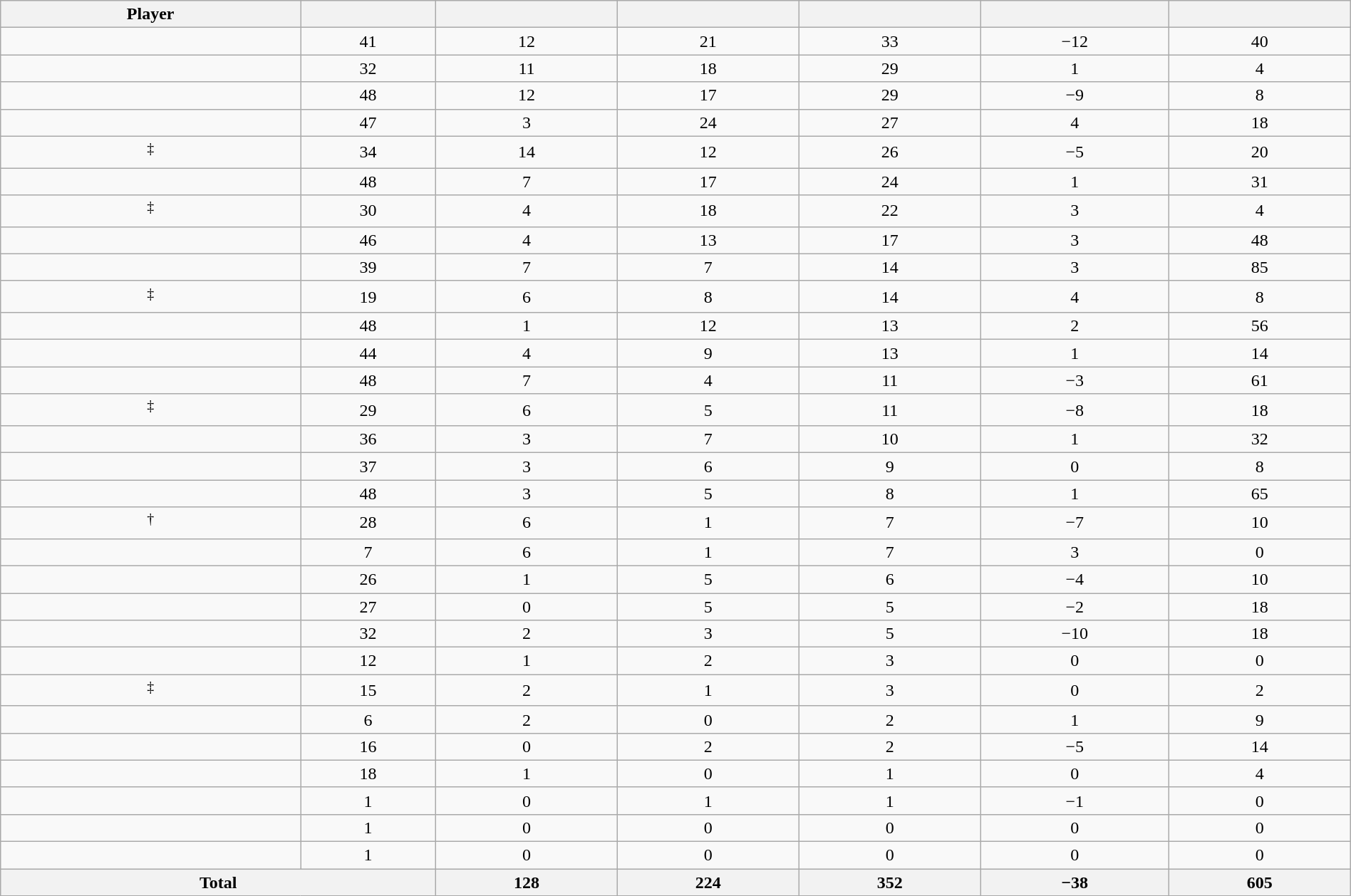<table class="wikitable sortable" style="width:100%; text-align:center;">
<tr>
<th>Player</th>
<th></th>
<th></th>
<th></th>
<th></th>
<th data-sort-type="number"></th>
<th></th>
</tr>
<tr>
<td></td>
<td>41</td>
<td>12</td>
<td>21</td>
<td>33</td>
<td>−12</td>
<td>40</td>
</tr>
<tr>
<td></td>
<td>32</td>
<td>11</td>
<td>18</td>
<td>29</td>
<td>1</td>
<td>4</td>
</tr>
<tr>
<td></td>
<td>48</td>
<td>12</td>
<td>17</td>
<td>29</td>
<td>−9</td>
<td>8</td>
</tr>
<tr>
<td></td>
<td>47</td>
<td>3</td>
<td>24</td>
<td>27</td>
<td>4</td>
<td>18</td>
</tr>
<tr>
<td><sup>‡</sup></td>
<td>34</td>
<td>14</td>
<td>12</td>
<td>26</td>
<td>−5</td>
<td>20</td>
</tr>
<tr>
<td></td>
<td>48</td>
<td>7</td>
<td>17</td>
<td>24</td>
<td>1</td>
<td>31</td>
</tr>
<tr>
<td><sup>‡</sup></td>
<td>30</td>
<td>4</td>
<td>18</td>
<td>22</td>
<td>3</td>
<td>4</td>
</tr>
<tr>
<td></td>
<td>46</td>
<td>4</td>
<td>13</td>
<td>17</td>
<td>3</td>
<td>48</td>
</tr>
<tr>
<td></td>
<td>39</td>
<td>7</td>
<td>7</td>
<td>14</td>
<td>3</td>
<td>85</td>
</tr>
<tr>
<td><sup>‡</sup></td>
<td>19</td>
<td>6</td>
<td>8</td>
<td>14</td>
<td>4</td>
<td>8</td>
</tr>
<tr>
<td></td>
<td>48</td>
<td>1</td>
<td>12</td>
<td>13</td>
<td>2</td>
<td>56</td>
</tr>
<tr>
<td></td>
<td>44</td>
<td>4</td>
<td>9</td>
<td>13</td>
<td>1</td>
<td>14</td>
</tr>
<tr>
<td></td>
<td>48</td>
<td>7</td>
<td>4</td>
<td>11</td>
<td>−3</td>
<td>61</td>
</tr>
<tr>
<td><sup>‡</sup></td>
<td>29</td>
<td>6</td>
<td>5</td>
<td>11</td>
<td>−8</td>
<td>18</td>
</tr>
<tr>
<td></td>
<td>36</td>
<td>3</td>
<td>7</td>
<td>10</td>
<td>1</td>
<td>32</td>
</tr>
<tr>
<td></td>
<td>37</td>
<td>3</td>
<td>6</td>
<td>9</td>
<td>0</td>
<td>8</td>
</tr>
<tr>
<td></td>
<td>48</td>
<td>3</td>
<td>5</td>
<td>8</td>
<td>1</td>
<td>65</td>
</tr>
<tr>
<td><sup>†</sup></td>
<td>28</td>
<td>6</td>
<td>1</td>
<td>7</td>
<td>−7</td>
<td>10</td>
</tr>
<tr>
<td></td>
<td>7</td>
<td>6</td>
<td>1</td>
<td>7</td>
<td>3</td>
<td>0</td>
</tr>
<tr>
<td></td>
<td>26</td>
<td>1</td>
<td>5</td>
<td>6</td>
<td>−4</td>
<td>10</td>
</tr>
<tr>
<td></td>
<td>27</td>
<td>0</td>
<td>5</td>
<td>5</td>
<td>−2</td>
<td>18</td>
</tr>
<tr>
<td></td>
<td>32</td>
<td>2</td>
<td>3</td>
<td>5</td>
<td>−10</td>
<td>18</td>
</tr>
<tr>
<td></td>
<td>12</td>
<td>1</td>
<td>2</td>
<td>3</td>
<td>0</td>
<td>0</td>
</tr>
<tr>
<td><sup>‡</sup></td>
<td>15</td>
<td>2</td>
<td>1</td>
<td>3</td>
<td>0</td>
<td>2</td>
</tr>
<tr>
<td></td>
<td>6</td>
<td>2</td>
<td>0</td>
<td>2</td>
<td>1</td>
<td>9</td>
</tr>
<tr>
<td></td>
<td>16</td>
<td>0</td>
<td>2</td>
<td>2</td>
<td>−5</td>
<td>14</td>
</tr>
<tr>
<td></td>
<td>18</td>
<td>1</td>
<td>0</td>
<td>1</td>
<td>0</td>
<td>4</td>
</tr>
<tr>
<td></td>
<td>1</td>
<td>0</td>
<td>1</td>
<td>1</td>
<td>−1</td>
<td>0</td>
</tr>
<tr>
<td></td>
<td>1</td>
<td>0</td>
<td>0</td>
<td>0</td>
<td>0</td>
<td>0</td>
</tr>
<tr>
<td></td>
<td>1</td>
<td>0</td>
<td>0</td>
<td>0</td>
<td>0</td>
<td>0</td>
</tr>
<tr class="unsortable">
<th colspan=2>Total</th>
<th>128</th>
<th>224</th>
<th>352</th>
<th>−38</th>
<th>605</th>
</tr>
</table>
